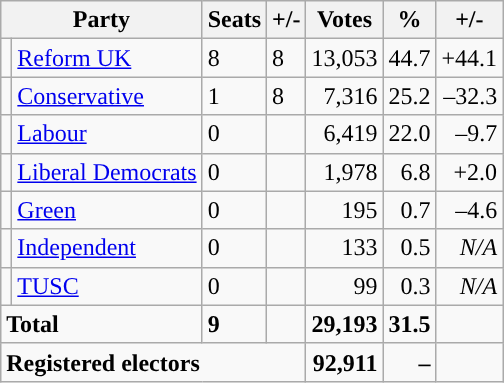<table class="wikitable sortable">
<tr>
<th colspan="2">Party</th>
<th>Seats</th>
<th>+/-</th>
<th>Votes</th>
<th>%</th>
<th>+/-</th>
</tr>
<tr>
<td style="background-color: "></td>
<td><a href='#'>Reform UK</a></td>
<td>8</td>
<td> 8</td>
<td style="text-align:right;">13,053</td>
<td style="text-align:right;">44.7</td>
<td style="text-align:right;">+44.1</td>
</tr>
<tr>
<td style="background-color: "></td>
<td><a href='#'>Conservative</a></td>
<td>1</td>
<td> 8</td>
<td style="text-align:right;">7,316</td>
<td style="text-align:right;">25.2</td>
<td style="text-align:right;">–32.3</td>
</tr>
<tr>
<td style="background-color: "></td>
<td><a href='#'>Labour</a></td>
<td>0</td>
<td></td>
<td style="text-align:right;">6,419</td>
<td style="text-align:right;">22.0</td>
<td style="text-align:right;">–9.7</td>
</tr>
<tr>
<td style="background-color: "></td>
<td><a href='#'>Liberal Democrats</a></td>
<td>0</td>
<td></td>
<td style="text-align:right;">1,978</td>
<td style="text-align:right;">6.8</td>
<td style="text-align:right;">+2.0</td>
</tr>
<tr>
<td style="background-color: "></td>
<td><a href='#'>Green</a></td>
<td>0</td>
<td></td>
<td style="text-align:right;">195</td>
<td style="text-align:right;">0.7</td>
<td style="text-align:right;">–4.6</td>
</tr>
<tr>
<td style="background-color: "></td>
<td><a href='#'>Independent</a></td>
<td>0</td>
<td></td>
<td style="text-align:right;">133</td>
<td style="text-align:right;">0.5</td>
<td style="text-align:right;"><em>N/A</em></td>
</tr>
<tr>
<td style="background-color: "></td>
<td><a href='#'>TUSC</a></td>
<td>0</td>
<td></td>
<td style="text-align:right;">99</td>
<td style="text-align:right;">0.3</td>
<td style="text-align:right;"><em>N/A</em></td>
</tr>
<tr>
<td colspan="2"><strong>Total</strong></td>
<td><strong>9</strong></td>
<td></td>
<td style="text-align:right;"><strong>29,193</strong></td>
<td style="text-align:right;"><strong>31.5</strong></td>
<td style="text-align:right;"></td>
</tr>
<tr>
<td colspan="4"><strong>Registered electors</strong></td>
<td style="text-align:right;"><strong>92,911</strong></td>
<td style="text-align:right;"><strong>–</strong></td>
<td style="text-align:right;"></td>
</tr>
</table>
